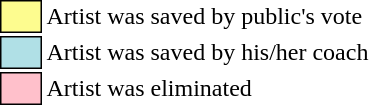<table class="toccolours" style="font-size: 100%; white-space: nowrap;">
<tr>
<td style="background:#FDFC8F; border:1px solid black;">      </td>
<td>Artist was saved by public's vote</td>
</tr>
<tr>
<td style="background:#B0E0E6; border:1px solid black;">      </td>
<td>Artist was saved by his/her coach</td>
</tr>
<tr>
<td style="background:#FFC0CB; border:1px solid black;">      </td>
<td>Artist was eliminated</td>
</tr>
</table>
